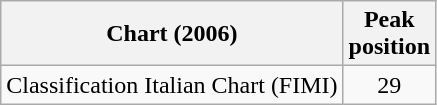<table class="wikitable" style="text-align:center;">
<tr>
<th>Chart (2006)</th>
<th>Peak<br>position</th>
</tr>
<tr>
<td style="text-align:left;">Classification Italian Chart (FIMI)</td>
<td>29</td>
</tr>
</table>
